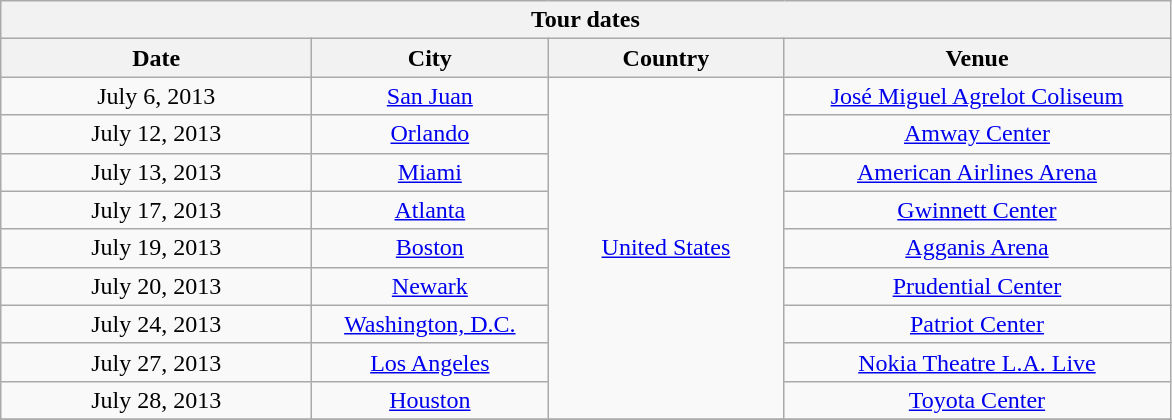<table class="wikitable" style="text-align:center;">
<tr>
<th colspan=4>Tour dates</th>
</tr>
<tr>
<th style="width:200px;">Date</th>
<th style="width:150px;">City</th>
<th style="width:150px;">Country</th>
<th style="width:250px;">Venue</th>
</tr>
<tr>
<td>July 6, 2013</td>
<td><a href='#'>San Juan</a></td>
<td rowspan="9"><a href='#'>United States</a></td>
<td><a href='#'>José Miguel Agrelot Coliseum</a></td>
</tr>
<tr>
<td>July 12, 2013</td>
<td><a href='#'>Orlando</a></td>
<td><a href='#'>Amway Center</a></td>
</tr>
<tr>
<td>July 13, 2013</td>
<td><a href='#'>Miami</a></td>
<td><a href='#'>American Airlines Arena</a></td>
</tr>
<tr>
<td>July 17, 2013</td>
<td><a href='#'>Atlanta</a></td>
<td><a href='#'>Gwinnett Center</a></td>
</tr>
<tr>
<td>July 19, 2013</td>
<td><a href='#'>Boston</a></td>
<td><a href='#'>Agganis Arena</a></td>
</tr>
<tr>
<td>July 20, 2013</td>
<td><a href='#'>Newark</a></td>
<td><a href='#'>Prudential Center</a></td>
</tr>
<tr>
<td>July 24, 2013</td>
<td><a href='#'>Washington, D.C.</a></td>
<td><a href='#'>Patriot Center</a></td>
</tr>
<tr>
<td>July 27, 2013</td>
<td><a href='#'>Los Angeles</a></td>
<td><a href='#'>Nokia Theatre L.A. Live</a></td>
</tr>
<tr>
<td>July 28, 2013</td>
<td><a href='#'>Houston</a></td>
<td><a href='#'>Toyota Center</a></td>
</tr>
<tr>
</tr>
</table>
